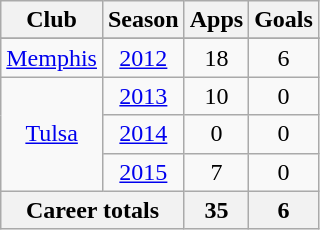<table class="wikitable" style="text-align: center;">
<tr>
<th>Club</th>
<th>Season</th>
<th>Apps</th>
<th>Goals</th>
</tr>
<tr>
</tr>
<tr>
<td><a href='#'>Memphis</a></td>
<td><a href='#'>2012</a></td>
<td>18</td>
<td>6</td>
</tr>
<tr>
<td rowspan="3"><a href='#'>Tulsa</a></td>
<td><a href='#'>2013</a></td>
<td>10</td>
<td>0</td>
</tr>
<tr>
<td><a href='#'>2014</a></td>
<td>0</td>
<td>0</td>
</tr>
<tr>
<td><a href='#'>2015</a></td>
<td>7</td>
<td>0</td>
</tr>
<tr>
<th colspan="2">Career totals</th>
<th>35</th>
<th>6</th>
</tr>
</table>
